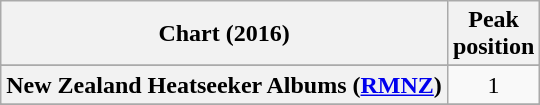<table class="wikitable sortable plainrowheaders" style="text-align:center">
<tr>
<th scope="col">Chart (2016)</th>
<th scope="col">Peak<br>position</th>
</tr>
<tr>
</tr>
<tr>
<th scope="row">New Zealand Heatseeker Albums (<a href='#'>RMNZ</a>)</th>
<td>1</td>
</tr>
<tr>
</tr>
<tr>
</tr>
<tr>
</tr>
<tr>
</tr>
</table>
